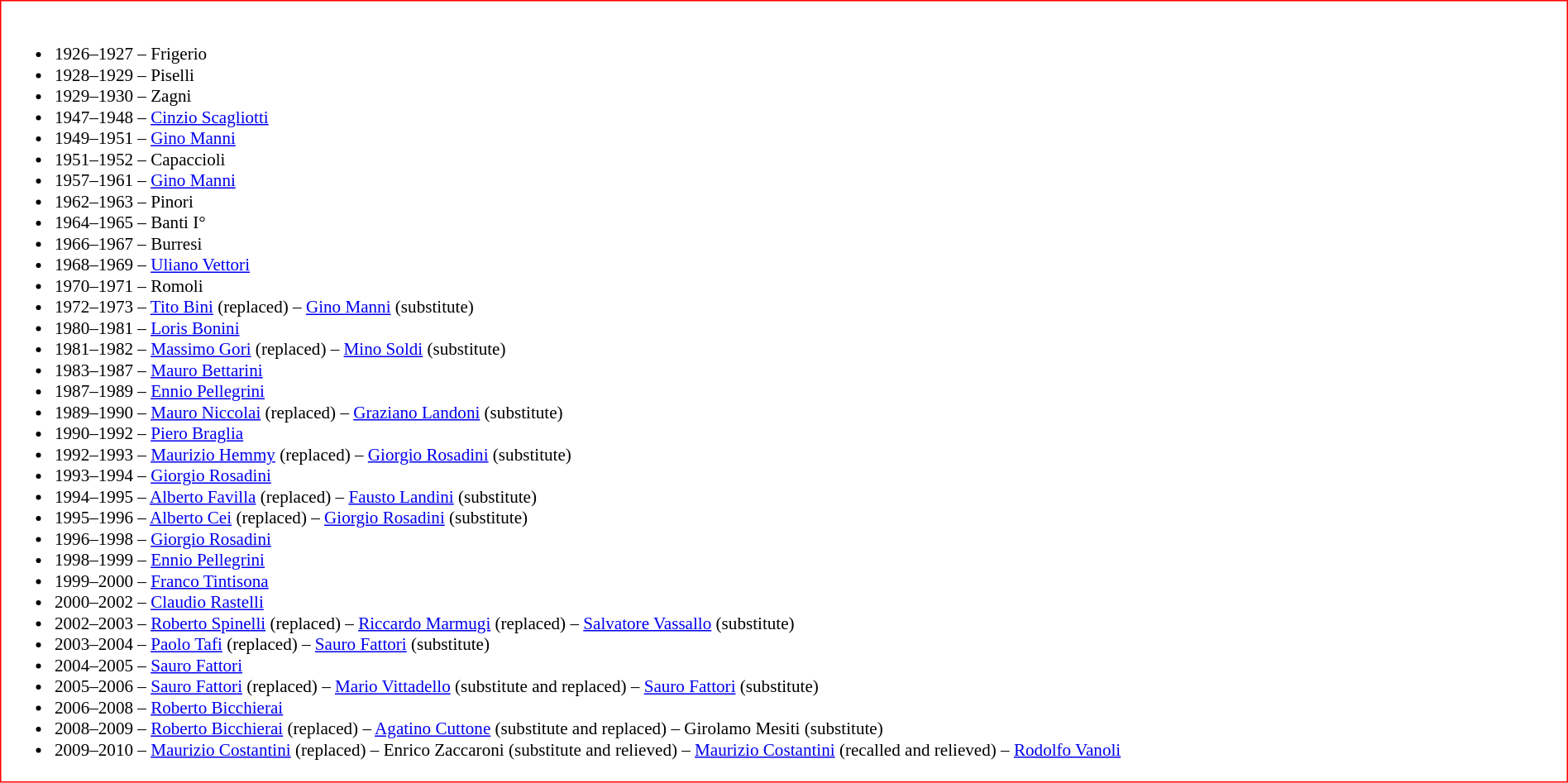<table class="toccolours" style="border: #FF0000 solid 1px; background: #FFFFFF; font-size: 88%; width:100%;">
<tr>
<td><br><ul><li>1926–1927 – Frigerio</li><li>1928–1929 – Piselli</li><li>1929–1930 – Zagni</li><li>1947–1948 – <a href='#'>Cinzio Scagliotti</a></li><li>1949–1951 – <a href='#'>Gino Manni</a></li><li>1951–1952 – Capaccioli</li><li>1957–1961 – <a href='#'>Gino Manni</a></li><li>1962–1963 – Pinori</li><li>1964–1965 – Banti I°</li><li>1966–1967 – Burresi</li><li>1968–1969 – <a href='#'>Uliano Vettori</a></li><li>1970–1971 – Romoli</li><li>1972–1973 – <a href='#'>Tito Bini</a> (replaced) – <a href='#'>Gino Manni</a> (substitute)</li><li>1980–1981 – <a href='#'>Loris Bonini</a></li><li>1981–1982 – <a href='#'>Massimo Gori</a> (replaced) – <a href='#'>Mino Soldi</a> (substitute)</li><li>1983–1987 – <a href='#'>Mauro Bettarini</a></li><li>1987–1989 – <a href='#'>Ennio Pellegrini</a></li><li>1989–1990 – <a href='#'>Mauro Niccolai</a> (replaced) – <a href='#'>Graziano Landoni</a> (substitute)</li><li>1990–1992 – <a href='#'>Piero Braglia</a></li><li>1992–1993 – <a href='#'>Maurizio Hemmy</a> (replaced) – <a href='#'>Giorgio Rosadini</a> (substitute)</li><li>1993–1994 – <a href='#'>Giorgio Rosadini</a></li><li>1994–1995 – <a href='#'>Alberto Favilla</a> (replaced) – <a href='#'>Fausto Landini</a> (substitute)</li><li>1995–1996 – <a href='#'>Alberto Cei</a> (replaced) – <a href='#'>Giorgio Rosadini</a> (substitute)</li><li>1996–1998 – <a href='#'>Giorgio Rosadini</a></li><li>1998–1999 – <a href='#'>Ennio Pellegrini</a></li><li>1999–2000 – <a href='#'>Franco Tintisona</a></li><li>2000–2002 – <a href='#'>Claudio Rastelli</a></li><li>2002–2003 – <a href='#'>Roberto Spinelli</a> (replaced) – <a href='#'>Riccardo Marmugi</a> (replaced) – <a href='#'>Salvatore Vassallo</a> (substitute)</li><li>2003–2004 – <a href='#'>Paolo Tafi</a> (replaced) – <a href='#'>Sauro Fattori</a> (substitute)</li><li>2004–2005 – <a href='#'>Sauro Fattori</a></li><li>2005–2006 – <a href='#'>Sauro Fattori</a> (replaced) – <a href='#'>Mario Vittadello</a> (substitute and replaced) – <a href='#'>Sauro Fattori</a> (substitute)</li><li>2006–2008 – <a href='#'>Roberto Bicchierai</a></li><li>2008–2009 – <a href='#'>Roberto Bicchierai</a> (replaced) – <a href='#'>Agatino Cuttone</a> (substitute and replaced) – Girolamo Mesiti (substitute)</li><li>2009–2010 – <a href='#'>Maurizio Costantini</a> (replaced) – Enrico Zaccaroni (substitute and relieved) – <a href='#'>Maurizio Costantini</a> (recalled and relieved) – <a href='#'>Rodolfo Vanoli</a></li></ul></td>
</tr>
</table>
